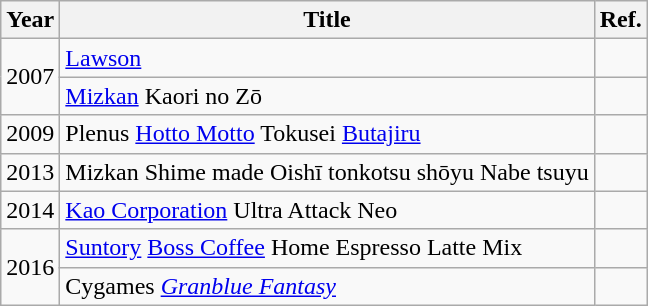<table class="wikitable">
<tr>
<th>Year</th>
<th>Title</th>
<th>Ref.</th>
</tr>
<tr>
<td rowspan="2">2007</td>
<td><a href='#'>Lawson</a></td>
<td></td>
</tr>
<tr>
<td><a href='#'>Mizkan</a> Kaori no Zō</td>
<td></td>
</tr>
<tr>
<td>2009</td>
<td>Plenus <a href='#'>Hotto Motto</a> Tokusei <a href='#'>Butajiru</a></td>
<td></td>
</tr>
<tr>
<td>2013</td>
<td>Mizkan Shime made Oishī tonkotsu shōyu Nabe tsuyu</td>
<td></td>
</tr>
<tr>
<td>2014</td>
<td><a href='#'>Kao Corporation</a> Ultra Attack Neo</td>
<td></td>
</tr>
<tr>
<td rowspan="2">2016</td>
<td><a href='#'>Suntory</a> <a href='#'>Boss Coffee</a> Home Espresso Latte Mix</td>
<td></td>
</tr>
<tr>
<td>Cygames <em><a href='#'>Granblue Fantasy</a></em></td>
<td></td>
</tr>
</table>
